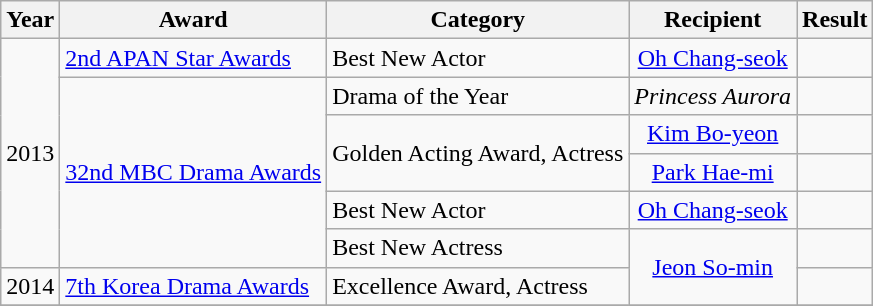<table class="wikitable">
<tr>
<th>Year</th>
<th>Award</th>
<th>Category</th>
<th>Recipient</th>
<th>Result</th>
</tr>
<tr>
<td rowspan="6" style="text-align:center;">2013</td>
<td><a href='#'>2nd APAN Star Awards</a></td>
<td>Best New Actor</td>
<td style="text-align:center;"><a href='#'>Oh Chang-seok</a></td>
<td></td>
</tr>
<tr>
<td rowspan="5"><a href='#'>32nd MBC Drama Awards</a></td>
<td>Drama of the Year</td>
<td style="text-align:center;"><em>Princess Aurora</em></td>
<td></td>
</tr>
<tr>
<td rowspan=2>Golden Acting Award, Actress</td>
<td style="text-align:center;"><a href='#'>Kim Bo-yeon</a></td>
<td></td>
</tr>
<tr>
<td style="text-align:center;"><a href='#'>Park Hae-mi</a></td>
<td></td>
</tr>
<tr>
<td>Best New Actor</td>
<td style="text-align:center;"><a href='#'>Oh Chang-seok</a></td>
<td></td>
</tr>
<tr>
<td>Best New Actress</td>
<td rowspan="2" style="text-align:center;"><a href='#'>Jeon So-min</a></td>
<td></td>
</tr>
<tr>
<td style="text-align:center;">2014</td>
<td><a href='#'>7th Korea Drama Awards</a></td>
<td>Excellence Award, Actress</td>
<td></td>
</tr>
<tr>
</tr>
</table>
